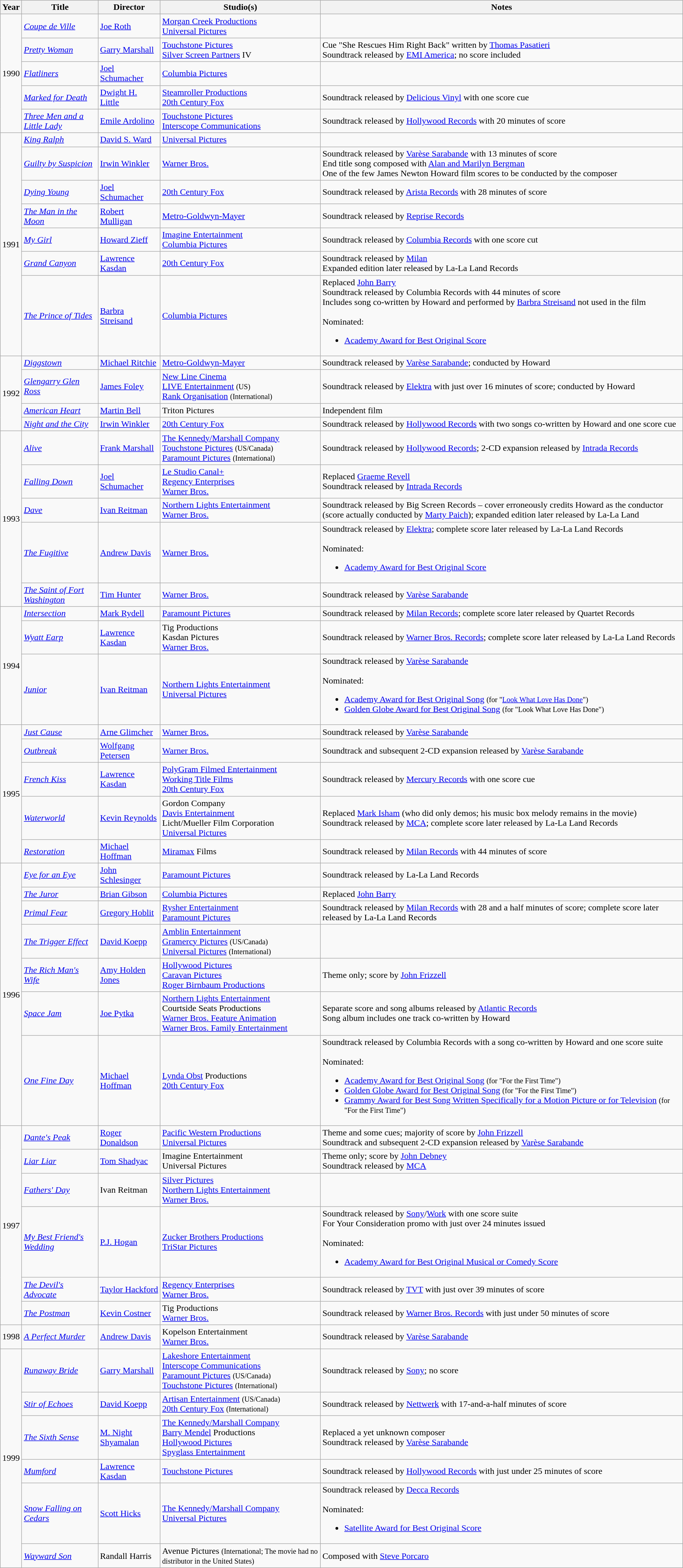<table class="wikitable sortable">
<tr>
<th>Year</th>
<th>Title</th>
<th>Director</th>
<th>Studio(s)</th>
<th>Notes</th>
</tr>
<tr>
<td rowspan="5">1990</td>
<td><em><a href='#'>Coupe de Ville</a></em></td>
<td><a href='#'>Joe Roth</a></td>
<td><a href='#'>Morgan Creek Productions</a><br><a href='#'>Universal Pictures</a></td>
<td></td>
</tr>
<tr>
<td><em><a href='#'>Pretty Woman</a></em></td>
<td><a href='#'>Garry Marshall</a></td>
<td><a href='#'>Touchstone Pictures</a><br><a href='#'>Silver Screen Partners</a> IV</td>
<td>Cue "She Rescues Him Right Back" written by <a href='#'>Thomas Pasatieri</a><br>Soundtrack released by <a href='#'>EMI America</a>; no score included</td>
</tr>
<tr>
<td><em><a href='#'>Flatliners</a></em></td>
<td><a href='#'>Joel Schumacher</a></td>
<td><a href='#'>Columbia Pictures</a></td>
<td></td>
</tr>
<tr>
<td><em><a href='#'>Marked for Death</a></em></td>
<td><a href='#'>Dwight H. Little</a></td>
<td><a href='#'>Steamroller Productions</a><br><a href='#'>20th Century Fox</a></td>
<td>Soundtrack released by <a href='#'>Delicious Vinyl</a> with one score cue</td>
</tr>
<tr>
<td><em><a href='#'>Three Men and a Little Lady</a></em></td>
<td><a href='#'>Emile Ardolino</a></td>
<td><a href='#'>Touchstone Pictures</a><br><a href='#'>Interscope Communications</a></td>
<td>Soundtrack released by <a href='#'>Hollywood Records</a> with 20 minutes of score</td>
</tr>
<tr>
<td rowspan="7">1991</td>
<td><em><a href='#'>King Ralph</a></em></td>
<td><a href='#'>David S. Ward</a></td>
<td><a href='#'>Universal Pictures</a></td>
<td></td>
</tr>
<tr>
<td><em><a href='#'>Guilty by Suspicion</a></em></td>
<td><a href='#'>Irwin Winkler</a></td>
<td><a href='#'>Warner Bros.</a></td>
<td>Soundtrack released by <a href='#'>Varèse Sarabande</a> with 13 minutes of score<br>End title song composed with <a href='#'>Alan and Marilyn Bergman</a><br>One of the few James Newton Howard film scores to be conducted by the composer</td>
</tr>
<tr>
<td><em><a href='#'>Dying Young</a></em></td>
<td><a href='#'>Joel Schumacher</a></td>
<td><a href='#'>20th Century Fox</a></td>
<td>Soundtrack released by <a href='#'>Arista Records</a> with 28 minutes of score</td>
</tr>
<tr>
<td><em><a href='#'>The Man in the Moon</a></em></td>
<td><a href='#'>Robert Mulligan</a></td>
<td><a href='#'>Metro-Goldwyn-Mayer</a></td>
<td>Soundtrack released by <a href='#'>Reprise Records</a></td>
</tr>
<tr>
<td><em><a href='#'>My Girl</a></em></td>
<td><a href='#'>Howard Zieff</a></td>
<td><a href='#'>Imagine Entertainment</a><br><a href='#'>Columbia Pictures</a></td>
<td>Soundtrack released by <a href='#'>Columbia Records</a> with one score cut</td>
</tr>
<tr>
<td><em><a href='#'>Grand Canyon</a></em></td>
<td><a href='#'>Lawrence Kasdan</a></td>
<td><a href='#'>20th Century Fox</a></td>
<td>Soundtrack released by <a href='#'>Milan</a><br>Expanded edition later released by La-La Land Records</td>
</tr>
<tr>
<td><em><a href='#'>The Prince of Tides</a></em></td>
<td><a href='#'>Barbra Streisand</a></td>
<td><a href='#'>Columbia Pictures</a></td>
<td>Replaced <a href='#'>John Barry</a><br>Soundtrack released by Columbia Records with 44 minutes of score<br>Includes song co-written by Howard and performed by <a href='#'>Barbra Streisand</a> not used in the film<br><br>Nominated:<ul><li><a href='#'>Academy Award for Best Original Score</a></li></ul></td>
</tr>
<tr>
<td rowspan="4">1992</td>
<td><em><a href='#'>Diggstown</a></em></td>
<td><a href='#'>Michael Ritchie</a></td>
<td><a href='#'>Metro-Goldwyn-Mayer</a></td>
<td>Soundtrack released by <a href='#'>Varèse Sarabande</a>; conducted by Howard</td>
</tr>
<tr>
<td><em><a href='#'>Glengarry Glen Ross</a></em></td>
<td><a href='#'>James Foley</a></td>
<td><a href='#'>New Line Cinema</a><br><a href='#'>LIVE Entertainment</a> <small>(US)</small> <br><a href='#'>Rank Organisation</a> <small>(International)</small></td>
<td>Soundtrack released by <a href='#'>Elektra</a> with just over 16 minutes of score; conducted by Howard</td>
</tr>
<tr>
<td><em><a href='#'>American Heart</a></em></td>
<td><a href='#'>Martin Bell</a></td>
<td>Triton Pictures</td>
<td>Independent film</td>
</tr>
<tr>
<td><em><a href='#'>Night and the City</a></em></td>
<td><a href='#'>Irwin Winkler</a></td>
<td><a href='#'>20th Century Fox</a></td>
<td>Soundtrack released by <a href='#'>Hollywood Records</a> with two songs co-written by Howard and one score cue</td>
</tr>
<tr>
<td rowspan="5">1993</td>
<td><em><a href='#'>Alive</a></em></td>
<td><a href='#'>Frank Marshall</a></td>
<td><a href='#'>The Kennedy/Marshall Company</a><br><a href='#'>Touchstone Pictures</a> <small>(US/Canada)</small> <br><a href='#'>Paramount Pictures</a> <small>(International)</small></td>
<td>Soundtrack released by <a href='#'>Hollywood Records</a>; 2-CD expansion released by <a href='#'>Intrada Records</a></td>
</tr>
<tr>
<td><em><a href='#'>Falling Down</a></em></td>
<td><a href='#'>Joel Schumacher</a></td>
<td><a href='#'>Le Studio Canal+</a><br><a href='#'>Regency Enterprises</a><br><a href='#'>Warner Bros.</a></td>
<td>Replaced <a href='#'>Graeme Revell</a><br>Soundtrack released by <a href='#'>Intrada Records</a></td>
</tr>
<tr>
<td><em><a href='#'>Dave</a></em></td>
<td><a href='#'>Ivan Reitman</a></td>
<td><a href='#'>Northern Lights Entertainment</a><br><a href='#'>Warner Bros.</a></td>
<td>Soundtrack released by Big Screen Records – cover erroneously credits Howard as the conductor (score actually conducted by <a href='#'>Marty Paich</a>); expanded edition later released by La-La Land</td>
</tr>
<tr>
<td><em><a href='#'>The Fugitive</a></em></td>
<td><a href='#'>Andrew Davis</a></td>
<td><a href='#'>Warner Bros.</a></td>
<td>Soundtrack released by <a href='#'>Elektra</a>; complete score later released by La-La Land Records<br><br>Nominated:<ul><li><a href='#'>Academy Award for Best Original Score</a></li></ul></td>
</tr>
<tr>
<td><em><a href='#'>The Saint of Fort Washington</a></em></td>
<td><a href='#'>Tim Hunter</a></td>
<td><a href='#'>Warner Bros.</a></td>
<td>Soundtrack released by <a href='#'>Varèse Sarabande</a></td>
</tr>
<tr>
<td rowspan="3">1994</td>
<td><em><a href='#'>Intersection</a></em></td>
<td><a href='#'>Mark Rydell</a></td>
<td><a href='#'>Paramount Pictures</a></td>
<td>Soundtrack released by <a href='#'>Milan Records</a>; complete score later released by Quartet Records</td>
</tr>
<tr>
<td><em><a href='#'>Wyatt Earp</a></em></td>
<td><a href='#'>Lawrence Kasdan</a></td>
<td>Tig Productions<br>Kasdan Pictures<br><a href='#'>Warner Bros.</a></td>
<td>Soundtrack released by <a href='#'>Warner Bros. Records</a>; complete score later released by La-La Land Records</td>
</tr>
<tr>
<td><em><a href='#'>Junior</a></em></td>
<td><a href='#'>Ivan Reitman</a></td>
<td><a href='#'>Northern Lights Entertainment</a><br><a href='#'>Universal Pictures</a></td>
<td>Soundtrack released by <a href='#'>Varèse Sarabande</a><br><br>Nominated:<ul><li><a href='#'>Academy Award for Best Original Song</a> <small>(for "<a href='#'>Look What Love Has Done</a>")</small></li><li><a href='#'>Golden Globe Award for Best Original Song</a> <small>(for "Look What Love Has Done")</small></li></ul></td>
</tr>
<tr>
<td rowspan="5">1995</td>
<td><em><a href='#'>Just Cause</a></em></td>
<td><a href='#'>Arne Glimcher</a></td>
<td><a href='#'>Warner Bros.</a></td>
<td>Soundtrack released by <a href='#'>Varèse Sarabande</a></td>
</tr>
<tr>
<td><em><a href='#'>Outbreak</a></em></td>
<td><a href='#'>Wolfgang Petersen</a></td>
<td><a href='#'>Warner Bros.</a></td>
<td>Soundtrack and subsequent 2-CD expansion released by <a href='#'>Varèse Sarabande</a></td>
</tr>
<tr>
<td><em><a href='#'>French Kiss</a></em></td>
<td><a href='#'>Lawrence Kasdan</a></td>
<td><a href='#'>PolyGram Filmed Entertainment</a><br><a href='#'>Working Title Films</a><br><a href='#'>20th Century Fox</a></td>
<td>Soundtrack released by <a href='#'>Mercury Records</a> with one score cue</td>
</tr>
<tr>
<td><em><a href='#'>Waterworld</a></em></td>
<td><a href='#'>Kevin Reynolds</a></td>
<td>Gordon Company<br><a href='#'>Davis Entertainment</a><br>Licht/Mueller Film Corporation<br><a href='#'>Universal Pictures</a></td>
<td>Replaced <a href='#'>Mark Isham</a> (who did only demos; his music box melody remains in the movie)<br>Soundtrack released by <a href='#'>MCA</a>; complete score later released by La-La Land Records</td>
</tr>
<tr>
<td><em><a href='#'>Restoration</a></em></td>
<td><a href='#'>Michael Hoffman</a></td>
<td><a href='#'>Miramax</a> Films</td>
<td>Soundtrack released by <a href='#'>Milan Records</a> with 44 minutes of score</td>
</tr>
<tr>
<td rowspan="7">1996</td>
<td><em><a href='#'>Eye for an Eye</a></em></td>
<td><a href='#'>John Schlesinger</a></td>
<td><a href='#'>Paramount Pictures</a></td>
<td>Soundtrack released by La-La Land Records</td>
</tr>
<tr>
<td><em><a href='#'>The Juror</a></em></td>
<td><a href='#'>Brian Gibson</a></td>
<td><a href='#'>Columbia Pictures</a></td>
<td>Replaced <a href='#'>John Barry</a></td>
</tr>
<tr>
<td><em><a href='#'>Primal Fear</a></em></td>
<td><a href='#'>Gregory Hoblit</a></td>
<td><a href='#'>Rysher Entertainment</a><br><a href='#'>Paramount Pictures</a></td>
<td>Soundtrack released by <a href='#'>Milan Records</a> with 28 and a half minutes of score; complete score later released by La-La Land Records</td>
</tr>
<tr>
<td><em><a href='#'>The Trigger Effect</a></em></td>
<td><a href='#'>David Koepp</a></td>
<td><a href='#'>Amblin Entertainment</a><br><a href='#'>Gramercy Pictures</a> <small>(US/Canada)</small> <br><a href='#'>Universal Pictures</a> <small>(International)</small></td>
<td></td>
</tr>
<tr>
<td><em><a href='#'>The Rich Man's Wife</a></em></td>
<td><a href='#'>Amy Holden Jones</a></td>
<td><a href='#'>Hollywood Pictures</a><br><a href='#'>Caravan Pictures</a><br><a href='#'>Roger Birnbaum Productions</a></td>
<td>Theme only; score by <a href='#'>John Frizzell</a></td>
</tr>
<tr>
<td><em><a href='#'>Space Jam</a></em></td>
<td><a href='#'>Joe Pytka</a></td>
<td><a href='#'>Northern Lights Entertainment</a><br>Courtside Seats Productions<br><a href='#'>Warner Bros. Feature Animation</a><br><a href='#'>Warner Bros. Family Entertainment</a></td>
<td>Separate score and song albums released by <a href='#'>Atlantic Records</a><br>Song album includes one track co-written by Howard</td>
</tr>
<tr>
<td><em><a href='#'>One Fine Day</a></em></td>
<td><a href='#'>Michael Hoffman</a></td>
<td><a href='#'>Lynda Obst</a> Productions<br><a href='#'>20th Century Fox</a></td>
<td>Soundtrack released by Columbia Records with a song co-written by Howard and one score suite<br><br>Nominated:<ul><li><a href='#'>Academy Award for Best Original Song</a> <small>(for "For the First Time")</small></li><li><a href='#'>Golden Globe Award for Best Original Song</a> <small>(for "For the First Time")</small></li><li><a href='#'>Grammy Award for Best Song Written Specifically for a Motion Picture or for Television</a> <small>(for "For the First Time")</small></li></ul></td>
</tr>
<tr>
<td rowspan="6">1997</td>
<td><em><a href='#'>Dante's Peak</a></em></td>
<td><a href='#'>Roger Donaldson</a></td>
<td><a href='#'>Pacific Western Productions</a><br><a href='#'>Universal Pictures</a></td>
<td>Theme and some cues; majority of score by <a href='#'>John Frizzell</a><br>Soundtrack and subsequent 2-CD expansion released by <a href='#'>Varèse Sarabande</a></td>
</tr>
<tr>
<td><em><a href='#'>Liar Liar</a></em></td>
<td><a href='#'>Tom Shadyac</a></td>
<td>Imagine Entertainment<br>Universal Pictures</td>
<td>Theme only; score by <a href='#'>John Debney</a><br>Soundtrack released by <a href='#'>MCA</a></td>
</tr>
<tr>
<td><em><a href='#'>Fathers' Day</a></em></td>
<td>Ivan Reitman</td>
<td><a href='#'>Silver Pictures</a><br><a href='#'>Northern Lights Entertainment</a><br><a href='#'>Warner Bros.</a></td>
<td></td>
</tr>
<tr>
<td><em><a href='#'>My Best Friend's Wedding</a></em></td>
<td><a href='#'>P.J. Hogan</a></td>
<td><a href='#'>Zucker Brothers Productions</a><br><a href='#'>TriStar Pictures</a></td>
<td>Soundtrack released by <a href='#'>Sony</a>/<a href='#'>Work</a> with one score suite<br>For Your Consideration promo with just over 24 minutes issued<br><br>Nominated:<ul><li><a href='#'>Academy Award for Best Original Musical or Comedy Score</a></li></ul></td>
</tr>
<tr>
<td><em><a href='#'>The Devil's Advocate</a></em></td>
<td><a href='#'>Taylor Hackford</a></td>
<td><a href='#'>Regency Enterprises</a><br><a href='#'>Warner Bros.</a></td>
<td>Soundtrack released by <a href='#'>TVT</a> with just over 39 minutes of score</td>
</tr>
<tr>
<td><em><a href='#'>The Postman</a></em></td>
<td><a href='#'>Kevin Costner</a></td>
<td>Tig Productions<br><a href='#'>Warner Bros.</a></td>
<td>Soundtrack released by <a href='#'>Warner Bros. Records</a> with just under 50 minutes of score</td>
</tr>
<tr>
<td>1998</td>
<td><em><a href='#'>A Perfect Murder</a></em></td>
<td><a href='#'>Andrew Davis</a></td>
<td>Kopelson Entertainment<br><a href='#'>Warner Bros.</a></td>
<td>Soundtrack released by <a href='#'>Varèse Sarabande</a></td>
</tr>
<tr>
<td rowspan="6">1999</td>
<td><em><a href='#'>Runaway Bride</a></em></td>
<td><a href='#'>Garry Marshall</a></td>
<td><a href='#'>Lakeshore Entertainment</a><br><a href='#'>Interscope Communications</a><br><a href='#'>Paramount Pictures</a> <small>(US/Canada)</small> <br><a href='#'>Touchstone Pictures</a> <small>(International)</small></td>
<td>Soundtrack released by <a href='#'>Sony</a>; no score</td>
</tr>
<tr>
<td><em><a href='#'>Stir of Echoes</a></em></td>
<td><a href='#'>David Koepp</a></td>
<td><a href='#'>Artisan Entertainment</a> <small>(US/Canada)</small> <br><a href='#'>20th Century Fox</a> <small>(International)</small></td>
<td>Soundtrack released by <a href='#'>Nettwerk</a> with 17-and-a-half minutes of score</td>
</tr>
<tr>
<td><em><a href='#'>The Sixth Sense</a></em></td>
<td><a href='#'>M. Night Shyamalan</a></td>
<td><a href='#'>The Kennedy/Marshall Company</a><br><a href='#'>Barry Mendel</a> Productions<br><a href='#'>Hollywood Pictures</a><br><a href='#'>Spyglass Entertainment</a></td>
<td>Replaced a yet unknown composer<br>Soundtrack released by <a href='#'>Varèse Sarabande</a></td>
</tr>
<tr>
<td><em><a href='#'>Mumford</a></em></td>
<td><a href='#'>Lawrence Kasdan</a></td>
<td><a href='#'>Touchstone Pictures</a></td>
<td>Soundtrack released by <a href='#'>Hollywood Records</a> with just under 25 minutes of score</td>
</tr>
<tr>
<td><em><a href='#'>Snow Falling on Cedars</a></em></td>
<td><a href='#'>Scott Hicks</a></td>
<td><a href='#'>The Kennedy/Marshall Company</a><br><a href='#'>Universal Pictures</a></td>
<td>Soundtrack released by <a href='#'>Decca Records</a><br><br>Nominated:<ul><li><a href='#'>Satellite Award for Best Original Score</a></li></ul></td>
</tr>
<tr>
<td><em><a href='#'>Wayward Son</a></em></td>
<td>Randall Harris</td>
<td>Avenue Pictures <small>(International; The movie had no distributor in the United States)</small></td>
<td>Composed with <a href='#'>Steve Porcaro</a></td>
</tr>
</table>
